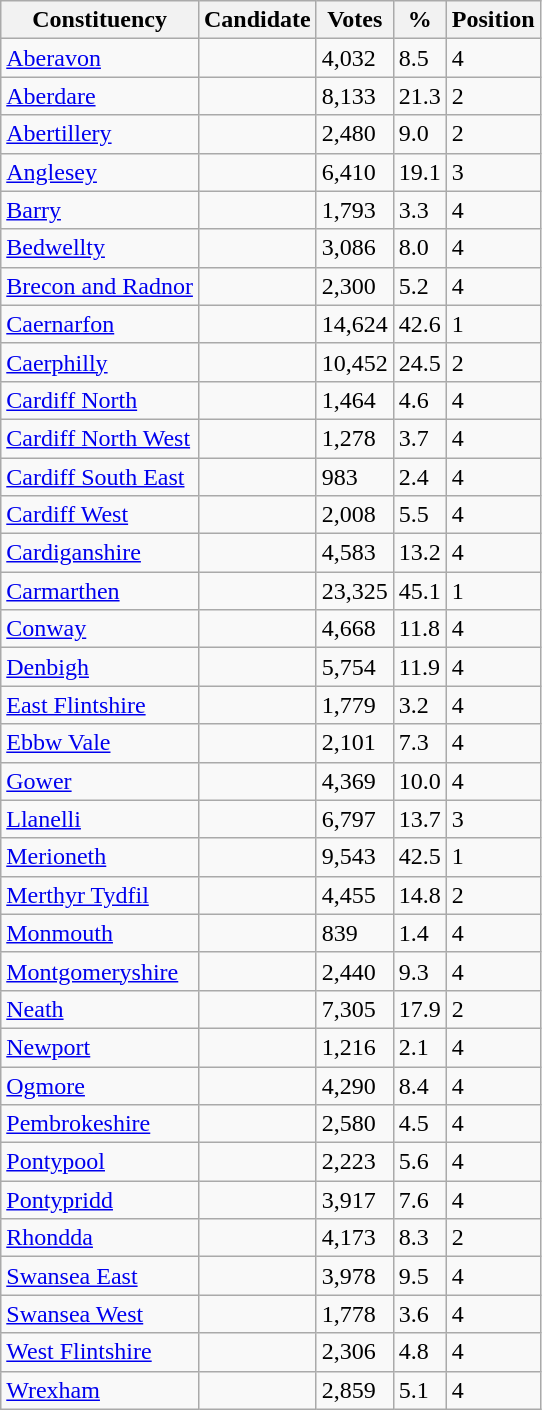<table class="wikitable sortable">
<tr>
<th>Constituency</th>
<th>Candidate</th>
<th>Votes</th>
<th>%</th>
<th>Position</th>
</tr>
<tr>
<td><a href='#'>Aberavon</a></td>
<td></td>
<td>4,032</td>
<td>8.5</td>
<td>4</td>
</tr>
<tr>
<td><a href='#'>Aberdare</a></td>
<td></td>
<td>8,133</td>
<td>21.3</td>
<td>2</td>
</tr>
<tr>
<td><a href='#'>Abertillery</a></td>
<td></td>
<td>2,480</td>
<td>9.0</td>
<td>2</td>
</tr>
<tr>
<td><a href='#'>Anglesey</a></td>
<td></td>
<td>6,410</td>
<td>19.1</td>
<td>3</td>
</tr>
<tr>
<td><a href='#'>Barry</a></td>
<td></td>
<td>1,793</td>
<td>3.3</td>
<td>4</td>
</tr>
<tr>
<td><a href='#'>Bedwellty</a></td>
<td></td>
<td>3,086</td>
<td>8.0</td>
<td>4</td>
</tr>
<tr>
<td><a href='#'>Brecon and Radnor</a></td>
<td></td>
<td>2,300</td>
<td>5.2</td>
<td>4</td>
</tr>
<tr>
<td><a href='#'>Caernarfon</a></td>
<td></td>
<td>14,624</td>
<td>42.6</td>
<td>1</td>
</tr>
<tr>
<td><a href='#'>Caerphilly</a></td>
<td></td>
<td>10,452</td>
<td>24.5</td>
<td>2</td>
</tr>
<tr>
<td><a href='#'>Cardiff North</a></td>
<td></td>
<td>1,464</td>
<td>4.6</td>
<td>4</td>
</tr>
<tr>
<td><a href='#'>Cardiff North West</a></td>
<td></td>
<td>1,278</td>
<td>3.7</td>
<td>4</td>
</tr>
<tr>
<td><a href='#'>Cardiff South East</a></td>
<td></td>
<td>983</td>
<td>2.4</td>
<td>4</td>
</tr>
<tr>
<td><a href='#'>Cardiff West</a></td>
<td></td>
<td>2,008</td>
<td>5.5</td>
<td>4</td>
</tr>
<tr>
<td><a href='#'>Cardiganshire</a></td>
<td></td>
<td>4,583</td>
<td>13.2</td>
<td>4</td>
</tr>
<tr>
<td><a href='#'>Carmarthen</a></td>
<td></td>
<td>23,325</td>
<td>45.1</td>
<td>1</td>
</tr>
<tr>
<td><a href='#'>Conway</a></td>
<td></td>
<td>4,668</td>
<td>11.8</td>
<td>4</td>
</tr>
<tr>
<td><a href='#'>Denbigh</a></td>
<td></td>
<td>5,754</td>
<td>11.9</td>
<td>4</td>
</tr>
<tr>
<td><a href='#'>East Flintshire</a></td>
<td></td>
<td>1,779</td>
<td>3.2</td>
<td>4</td>
</tr>
<tr>
<td><a href='#'>Ebbw Vale</a></td>
<td></td>
<td>2,101</td>
<td>7.3</td>
<td>4</td>
</tr>
<tr>
<td><a href='#'>Gower</a></td>
<td></td>
<td>4,369</td>
<td>10.0</td>
<td>4</td>
</tr>
<tr>
<td><a href='#'>Llanelli</a></td>
<td></td>
<td>6,797</td>
<td>13.7</td>
<td>3</td>
</tr>
<tr>
<td><a href='#'>Merioneth</a></td>
<td></td>
<td>9,543</td>
<td>42.5</td>
<td>1</td>
</tr>
<tr>
<td><a href='#'>Merthyr Tydfil</a></td>
<td></td>
<td>4,455</td>
<td>14.8</td>
<td>2</td>
</tr>
<tr>
<td><a href='#'>Monmouth</a></td>
<td></td>
<td>839</td>
<td>1.4</td>
<td>4</td>
</tr>
<tr>
<td><a href='#'>Montgomeryshire</a></td>
<td></td>
<td>2,440</td>
<td>9.3</td>
<td>4</td>
</tr>
<tr>
<td><a href='#'>Neath</a></td>
<td></td>
<td>7,305</td>
<td>17.9</td>
<td>2</td>
</tr>
<tr>
<td><a href='#'>Newport</a></td>
<td></td>
<td>1,216</td>
<td>2.1</td>
<td>4</td>
</tr>
<tr>
<td><a href='#'>Ogmore</a></td>
<td></td>
<td>4,290</td>
<td>8.4</td>
<td>4</td>
</tr>
<tr>
<td><a href='#'>Pembrokeshire</a></td>
<td></td>
<td>2,580</td>
<td>4.5</td>
<td>4</td>
</tr>
<tr>
<td><a href='#'>Pontypool</a></td>
<td></td>
<td>2,223</td>
<td>5.6</td>
<td>4</td>
</tr>
<tr>
<td><a href='#'>Pontypridd</a></td>
<td></td>
<td>3,917</td>
<td>7.6</td>
<td>4</td>
</tr>
<tr>
<td><a href='#'>Rhondda</a></td>
<td></td>
<td>4,173</td>
<td>8.3</td>
<td>2</td>
</tr>
<tr>
<td><a href='#'>Swansea East</a></td>
<td></td>
<td>3,978</td>
<td>9.5</td>
<td>4</td>
</tr>
<tr>
<td><a href='#'>Swansea West</a></td>
<td></td>
<td>1,778</td>
<td>3.6</td>
<td>4</td>
</tr>
<tr>
<td><a href='#'>West Flintshire</a></td>
<td></td>
<td>2,306</td>
<td>4.8</td>
<td>4</td>
</tr>
<tr>
<td><a href='#'>Wrexham</a></td>
<td></td>
<td>2,859</td>
<td>5.1</td>
<td>4</td>
</tr>
</table>
